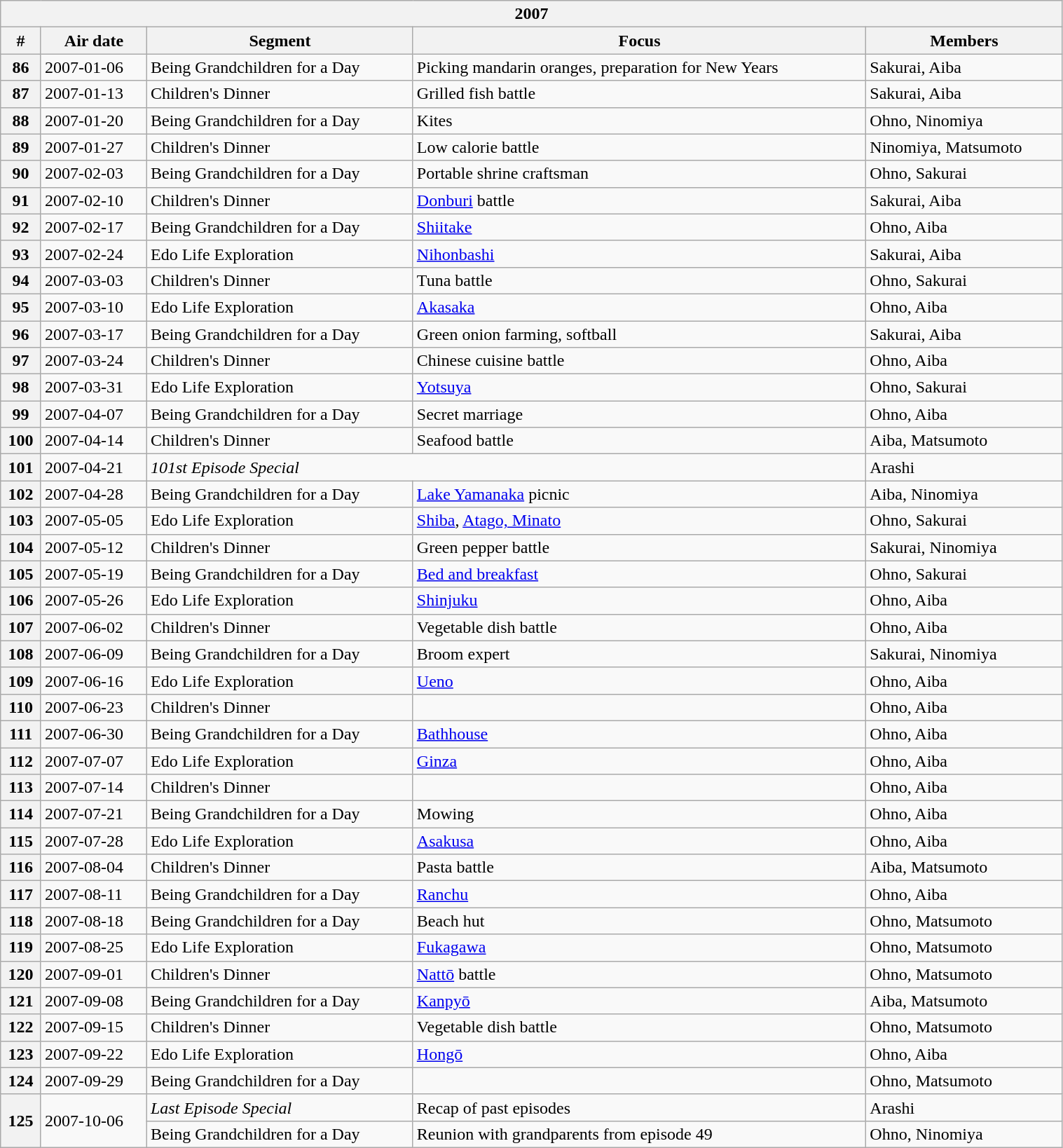<table class="wikitable" style="clear:none; font-size:100%; padding:0 auto; width:80%; margin:auto align: left">
<tr>
<th colspan=5>2007</th>
</tr>
<tr>
<th>#</th>
<th>Air date</th>
<th>Segment</th>
<th>Focus</th>
<th>Members</th>
</tr>
<tr>
<th>86</th>
<td>2007-01-06</td>
<td>Being Grandchildren for a Day</td>
<td>Picking mandarin oranges, preparation for New Years</td>
<td>Sakurai, Aiba</td>
</tr>
<tr>
<th>87</th>
<td>2007-01-13</td>
<td>Children's Dinner</td>
<td>Grilled fish battle</td>
<td>Sakurai, Aiba</td>
</tr>
<tr>
<th>88</th>
<td>2007-01-20</td>
<td>Being Grandchildren for a Day</td>
<td>Kites</td>
<td>Ohno, Ninomiya</td>
</tr>
<tr>
<th>89</th>
<td>2007-01-27</td>
<td>Children's Dinner</td>
<td>Low calorie battle</td>
<td>Ninomiya, Matsumoto</td>
</tr>
<tr>
<th>90</th>
<td>2007-02-03</td>
<td>Being Grandchildren for a Day</td>
<td>Portable shrine craftsman</td>
<td>Ohno, Sakurai</td>
</tr>
<tr>
<th>91</th>
<td>2007-02-10</td>
<td>Children's Dinner</td>
<td><a href='#'>Donburi</a> battle</td>
<td>Sakurai, Aiba</td>
</tr>
<tr>
<th>92</th>
<td>2007-02-17</td>
<td>Being Grandchildren for a Day</td>
<td><a href='#'>Shiitake</a></td>
<td>Ohno, Aiba</td>
</tr>
<tr>
<th>93</th>
<td>2007-02-24</td>
<td>Edo Life Exploration</td>
<td><a href='#'>Nihonbashi</a></td>
<td>Sakurai, Aiba</td>
</tr>
<tr>
<th>94</th>
<td>2007-03-03</td>
<td>Children's Dinner</td>
<td>Tuna battle</td>
<td>Ohno, Sakurai</td>
</tr>
<tr>
<th>95</th>
<td>2007-03-10</td>
<td>Edo Life Exploration</td>
<td><a href='#'>Akasaka</a></td>
<td>Ohno, Aiba</td>
</tr>
<tr>
<th>96</th>
<td>2007-03-17</td>
<td>Being Grandchildren for a Day</td>
<td>Green onion farming, softball</td>
<td>Sakurai, Aiba</td>
</tr>
<tr>
<th>97</th>
<td>2007-03-24</td>
<td>Children's Dinner</td>
<td>Chinese cuisine battle</td>
<td>Ohno, Aiba</td>
</tr>
<tr>
<th>98</th>
<td>2007-03-31</td>
<td>Edo Life Exploration</td>
<td><a href='#'>Yotsuya</a></td>
<td>Ohno, Sakurai</td>
</tr>
<tr>
<th>99</th>
<td>2007-04-07</td>
<td>Being Grandchildren for a Day</td>
<td>Secret marriage</td>
<td>Ohno, Aiba</td>
</tr>
<tr>
<th>100</th>
<td>2007-04-14</td>
<td>Children's Dinner</td>
<td>Seafood battle</td>
<td>Aiba, Matsumoto</td>
</tr>
<tr>
<th>101</th>
<td>2007-04-21</td>
<td colspan="2"><em>101st Episode Special</em></td>
<td>Arashi</td>
</tr>
<tr>
<th>102</th>
<td>2007-04-28</td>
<td>Being Grandchildren for a Day</td>
<td><a href='#'>Lake Yamanaka</a> picnic</td>
<td>Aiba, Ninomiya</td>
</tr>
<tr>
<th>103</th>
<td>2007-05-05</td>
<td>Edo Life Exploration</td>
<td><a href='#'>Shiba</a>, <a href='#'>Atago, Minato</a></td>
<td>Ohno, Sakurai</td>
</tr>
<tr>
<th>104</th>
<td>2007-05-12</td>
<td>Children's Dinner</td>
<td>Green pepper battle</td>
<td>Sakurai, Ninomiya</td>
</tr>
<tr>
<th>105</th>
<td>2007-05-19</td>
<td>Being Grandchildren for a Day</td>
<td><a href='#'>Bed and breakfast</a></td>
<td>Ohno, Sakurai</td>
</tr>
<tr>
<th>106</th>
<td>2007-05-26</td>
<td>Edo Life Exploration</td>
<td><a href='#'>Shinjuku</a></td>
<td>Ohno, Aiba</td>
</tr>
<tr>
<th>107</th>
<td>2007-06-02</td>
<td>Children's Dinner</td>
<td>Vegetable dish battle</td>
<td>Ohno, Aiba</td>
</tr>
<tr>
<th>108</th>
<td>2007-06-09</td>
<td>Being Grandchildren for a Day</td>
<td>Broom expert</td>
<td>Sakurai, Ninomiya</td>
</tr>
<tr>
<th>109</th>
<td>2007-06-16</td>
<td>Edo Life Exploration</td>
<td><a href='#'>Ueno</a></td>
<td>Ohno, Aiba</td>
</tr>
<tr>
<th>110</th>
<td>2007-06-23</td>
<td>Children's Dinner</td>
<td></td>
<td>Ohno, Aiba</td>
</tr>
<tr>
<th>111</th>
<td>2007-06-30</td>
<td>Being Grandchildren for a Day</td>
<td><a href='#'>Bathhouse</a></td>
<td>Ohno, Aiba</td>
</tr>
<tr>
<th>112</th>
<td>2007-07-07</td>
<td>Edo Life Exploration</td>
<td><a href='#'>Ginza</a></td>
<td>Ohno, Aiba</td>
</tr>
<tr>
<th>113</th>
<td>2007-07-14</td>
<td>Children's Dinner</td>
<td></td>
<td>Ohno, Aiba</td>
</tr>
<tr>
<th>114</th>
<td>2007-07-21</td>
<td>Being Grandchildren for a Day</td>
<td>Mowing</td>
<td>Ohno, Aiba</td>
</tr>
<tr>
<th>115</th>
<td>2007-07-28</td>
<td>Edo Life Exploration</td>
<td><a href='#'>Asakusa</a></td>
<td>Ohno, Aiba</td>
</tr>
<tr>
<th>116</th>
<td>2007-08-04</td>
<td>Children's Dinner</td>
<td>Pasta battle</td>
<td>Aiba, Matsumoto</td>
</tr>
<tr>
<th>117</th>
<td>2007-08-11</td>
<td>Being Grandchildren for a Day</td>
<td><a href='#'>Ranchu</a></td>
<td>Ohno, Aiba</td>
</tr>
<tr>
<th>118</th>
<td>2007-08-18</td>
<td>Being Grandchildren for a Day</td>
<td>Beach hut</td>
<td>Ohno, Matsumoto</td>
</tr>
<tr>
<th>119</th>
<td>2007-08-25</td>
<td>Edo Life Exploration</td>
<td><a href='#'>Fukagawa</a></td>
<td>Ohno, Matsumoto</td>
</tr>
<tr>
<th>120</th>
<td>2007-09-01</td>
<td>Children's Dinner</td>
<td><a href='#'>Nattō</a> battle</td>
<td>Ohno, Matsumoto</td>
</tr>
<tr>
<th>121</th>
<td>2007-09-08</td>
<td>Being Grandchildren for a Day</td>
<td><a href='#'>Kanpyō</a></td>
<td>Aiba, Matsumoto</td>
</tr>
<tr>
<th>122</th>
<td>2007-09-15</td>
<td>Children's Dinner</td>
<td>Vegetable dish battle</td>
<td>Ohno, Matsumoto</td>
</tr>
<tr>
<th>123</th>
<td>2007-09-22</td>
<td>Edo Life Exploration</td>
<td><a href='#'>Hongō</a></td>
<td>Ohno, Aiba</td>
</tr>
<tr>
<th>124</th>
<td>2007-09-29</td>
<td>Being Grandchildren for a Day</td>
<td></td>
<td>Ohno, Matsumoto</td>
</tr>
<tr>
<th rowspan="2">125</th>
<td rowspan="2">2007-10-06</td>
<td><em>Last Episode Special</em></td>
<td>Recap of past episodes</td>
<td>Arashi</td>
</tr>
<tr>
<td>Being Grandchildren for a Day</td>
<td>Reunion with grandparents from episode 49</td>
<td>Ohno, Ninomiya</td>
</tr>
</table>
